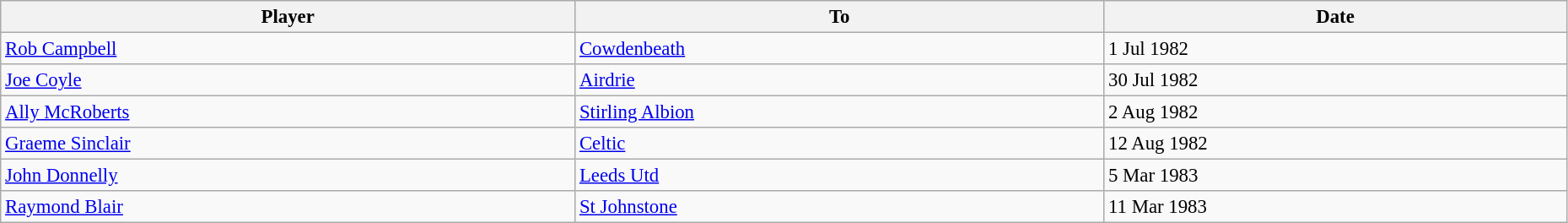<table class="wikitable" style="text-align:center; font-size:95%;width:98%; text-align:left">
<tr>
<th>Player</th>
<th>To</th>
<th>Date</th>
</tr>
<tr>
<td> <a href='#'>Rob Campbell</a></td>
<td> <a href='#'>Cowdenbeath</a></td>
<td>1 Jul 1982</td>
</tr>
<tr>
<td> <a href='#'>Joe Coyle</a></td>
<td> <a href='#'>Airdrie</a></td>
<td>30 Jul 1982</td>
</tr>
<tr>
<td> <a href='#'>Ally McRoberts</a></td>
<td> <a href='#'>Stirling Albion</a></td>
<td>2 Aug 1982</td>
</tr>
<tr>
<td> <a href='#'>Graeme Sinclair</a></td>
<td> <a href='#'>Celtic</a></td>
<td>12 Aug 1982</td>
</tr>
<tr>
<td> <a href='#'>John Donnelly</a></td>
<td> <a href='#'>Leeds Utd</a></td>
<td>5 Mar 1983</td>
</tr>
<tr>
<td> <a href='#'>Raymond Blair</a></td>
<td> <a href='#'>St Johnstone</a></td>
<td>11 Mar 1983</td>
</tr>
</table>
